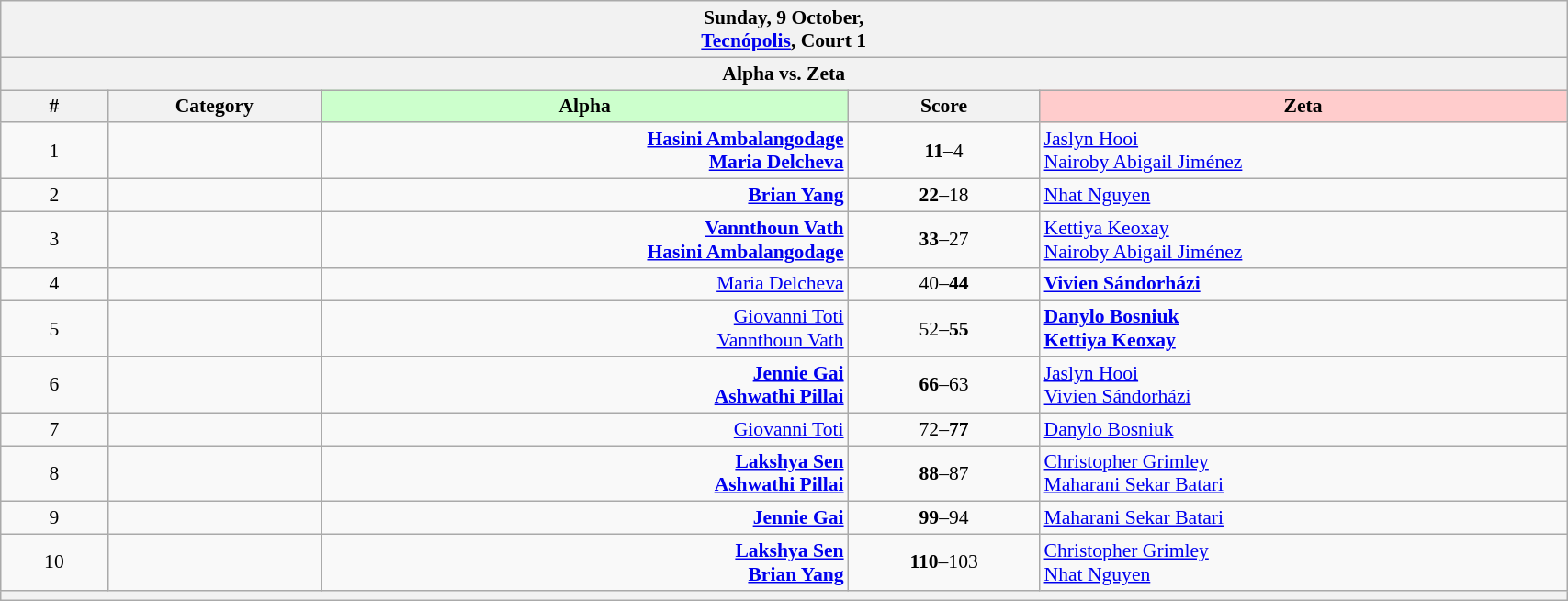<table class="collapse wikitable" style="font-size:90%; text-align:center" width="90%">
<tr>
<th colspan="5">Sunday, 9 October, <br><a href='#'>Tecnópolis</a>, Court 1</th>
</tr>
<tr>
<th colspan="5">Alpha vs. Zeta</th>
</tr>
<tr>
<th width="25">#</th>
<th width="50">Category</th>
<th style="background-color:#CCFFCC" width="150">Alpha</th>
<th width="50">Score<br></th>
<th style="background-color:#FFCCCC" width="150">Zeta</th>
</tr>
<tr>
<td>1</td>
<td></td>
<td align="right"><strong><a href='#'>Hasini Ambalangodage</a> <br><a href='#'>Maria Delcheva</a> </strong></td>
<td><strong>11</strong>–4<br></td>
<td align="left"> <a href='#'>Jaslyn Hooi</a><br> <a href='#'>Nairoby Abigail Jiménez</a></td>
</tr>
<tr>
<td>2</td>
<td></td>
<td align="right"><strong><a href='#'>Brian Yang</a> </strong></td>
<td><strong>22</strong>–18<br></td>
<td align="left"> <a href='#'>Nhat Nguyen</a></td>
</tr>
<tr>
<td>3</td>
<td></td>
<td align="right"><strong><a href='#'>Vannthoun Vath</a> <br><a href='#'>Hasini Ambalangodage</a> </strong></td>
<td><strong>33</strong>–27<br></td>
<td align="left"> <a href='#'>Kettiya Keoxay</a><br> <a href='#'>Nairoby Abigail Jiménez</a></td>
</tr>
<tr>
<td>4</td>
<td></td>
<td align="right"><a href='#'>Maria Delcheva</a> </td>
<td>40–<strong>44</strong><br></td>
<td align="left"><strong> <a href='#'>Vivien Sándorházi</a></strong></td>
</tr>
<tr>
<td>5</td>
<td></td>
<td align="right"><a href='#'>Giovanni Toti</a> <br><a href='#'>Vannthoun Vath</a> </td>
<td>52–<strong>55</strong><br></td>
<td align="left"><strong> <a href='#'>Danylo Bosniuk</a><br> <a href='#'>Kettiya Keoxay</a></strong></td>
</tr>
<tr>
<td>6</td>
<td></td>
<td align="right"><strong><a href='#'>Jennie Gai</a> <br><a href='#'>Ashwathi Pillai</a> </strong></td>
<td><strong>66</strong>–63<br></td>
<td align="left"> <a href='#'>Jaslyn Hooi</a><br> <a href='#'>Vivien Sándorházi</a></td>
</tr>
<tr>
<td>7</td>
<td></td>
<td align="right"><a href='#'>Giovanni Toti</a> </td>
<td>72–<strong>77</strong><br></td>
<td align="left"> <a href='#'>Danylo Bosniuk</a></td>
</tr>
<tr>
<td>8</td>
<td></td>
<td align="right"><strong><a href='#'>Lakshya Sen</a> <br><a href='#'>Ashwathi Pillai</a> </strong></td>
<td><strong>88</strong>–87<br></td>
<td align="left"> <a href='#'>Christopher Grimley</a><br> <a href='#'>Maharani Sekar Batari</a></td>
</tr>
<tr>
<td>9</td>
<td></td>
<td align="right"><strong><a href='#'>Jennie Gai</a> </strong></td>
<td><strong>99</strong>–94<br></td>
<td align="left"> <a href='#'>Maharani Sekar Batari</a></td>
</tr>
<tr>
<td>10</td>
<td></td>
<td align="right"><strong><a href='#'>Lakshya Sen</a> <br><a href='#'>Brian Yang</a> </strong></td>
<td><strong>110</strong>–103<br></td>
<td align="left"> <a href='#'>Christopher Grimley</a><br> <a href='#'>Nhat Nguyen</a></td>
</tr>
<tr>
<th colspan="5"></th>
</tr>
</table>
